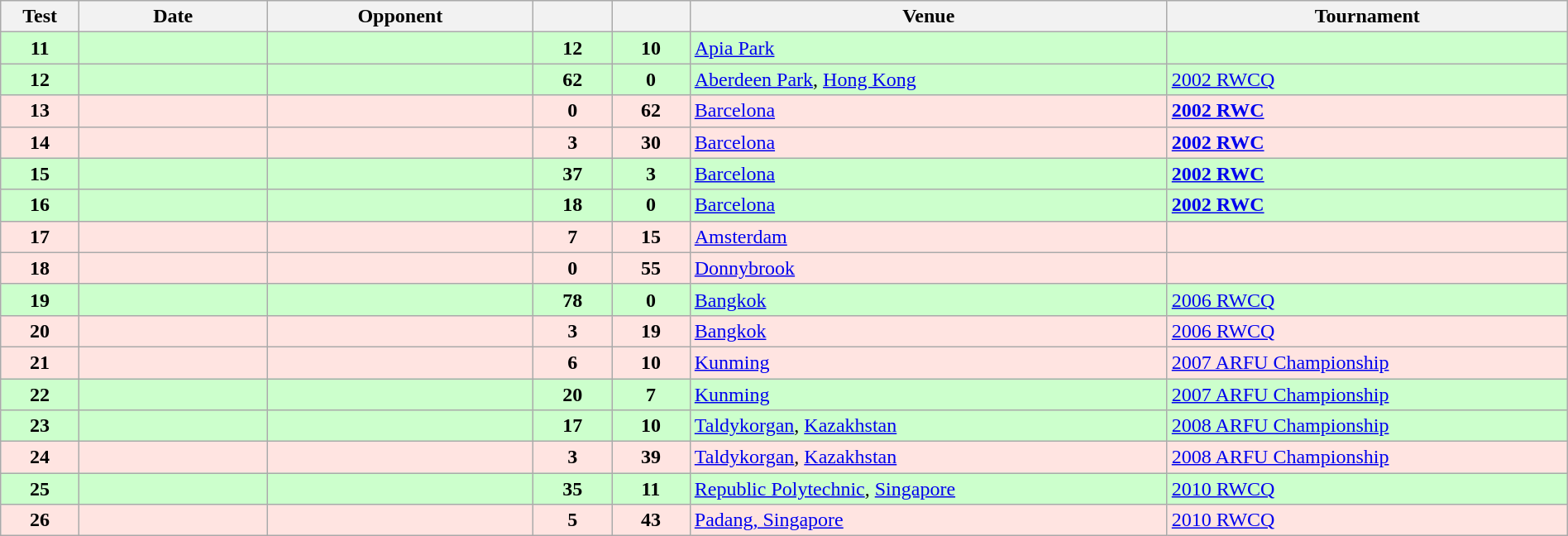<table class="wikitable sortable" style="width:100%">
<tr>
<th style="width:5%">Test</th>
<th style="width:12%">Date</th>
<th style="width:17%">Opponent</th>
<th style="width:5%"></th>
<th style="width:5%"></th>
<th>Venue</th>
<th>Tournament</th>
</tr>
<tr bgcolor="#ccffcc">
<td align="center"><strong>11</strong></td>
<td></td>
<td></td>
<td align="center"><strong>12</strong></td>
<td align="center"><strong>10</strong></td>
<td><a href='#'>Apia Park</a></td>
<td></td>
</tr>
<tr bgcolor="#ccffcc">
<td align="center"><strong>12</strong></td>
<td></td>
<td></td>
<td align="center"><strong>62</strong></td>
<td align="center"><strong>0</strong></td>
<td><a href='#'>Aberdeen Park</a>, <a href='#'>Hong Kong</a></td>
<td><a href='#'>2002 RWCQ</a></td>
</tr>
<tr bgcolor="FFE4E1">
<td align="center"><strong>13</strong></td>
<td></td>
<td></td>
<td align="center"><strong>0</strong></td>
<td align="center"><strong>62</strong></td>
<td><a href='#'>Barcelona</a></td>
<td><a href='#'><strong>2002 RWC</strong></a></td>
</tr>
<tr bgcolor="FFE4E1">
<td align="center"><strong>14</strong></td>
<td></td>
<td></td>
<td align="center"><strong>3</strong></td>
<td align="center"><strong>30</strong></td>
<td><a href='#'>Barcelona</a></td>
<td><a href='#'><strong>2002 RWC</strong></a></td>
</tr>
<tr bgcolor="#ccffcc">
<td align="center"><strong>15</strong></td>
<td></td>
<td></td>
<td align="center"><strong>37</strong></td>
<td align="center"><strong>3</strong></td>
<td><a href='#'>Barcelona</a></td>
<td><a href='#'><strong>2002 RWC</strong></a></td>
</tr>
<tr bgcolor="#ccffcc">
<td align="center"><strong>16</strong></td>
<td></td>
<td></td>
<td align="center"><strong>18</strong></td>
<td align="center"><strong>0</strong></td>
<td><a href='#'>Barcelona</a></td>
<td><a href='#'><strong>2002 RWC</strong></a></td>
</tr>
<tr bgcolor="FFE4E1">
<td align="center"><strong>17</strong></td>
<td></td>
<td></td>
<td align="center"><strong>7</strong></td>
<td align="center"><strong>15</strong></td>
<td><a href='#'>Amsterdam</a></td>
<td></td>
</tr>
<tr bgcolor="FFE4E1">
<td align="center"><strong>18</strong></td>
<td></td>
<td></td>
<td align="center"><strong>0</strong></td>
<td align="center"><strong>55</strong></td>
<td><a href='#'>Donnybrook</a></td>
<td></td>
</tr>
<tr bgcolor="#ccffcc">
<td align="center"><strong>19</strong></td>
<td></td>
<td></td>
<td align="center"><strong>78</strong></td>
<td align="center"><strong>0</strong></td>
<td><a href='#'>Bangkok</a></td>
<td><a href='#'>2006 RWCQ</a></td>
</tr>
<tr bgcolor="FFE4E1">
<td align="center"><strong>20</strong></td>
<td></td>
<td></td>
<td align="center"><strong>3</strong></td>
<td align="center"><strong>19</strong></td>
<td><a href='#'>Bangkok</a></td>
<td><a href='#'>2006 RWCQ</a></td>
</tr>
<tr bgcolor="FFE4E1">
<td align="center"><strong>21</strong></td>
<td></td>
<td></td>
<td align="center"><strong>6</strong></td>
<td align="center"><strong>10</strong></td>
<td><a href='#'>Kunming</a></td>
<td><a href='#'>2007 ARFU Championship</a></td>
</tr>
<tr bgcolor="#ccffcc">
<td align="center"><strong>22</strong></td>
<td></td>
<td></td>
<td align="center"><strong>20</strong></td>
<td align="center"><strong>7</strong></td>
<td><a href='#'>Kunming</a></td>
<td><a href='#'>2007 ARFU Championship</a></td>
</tr>
<tr bgcolor="#ccffcc">
<td align="center"><strong>23</strong></td>
<td></td>
<td></td>
<td align="center"><strong>17</strong></td>
<td align="center"><strong>10</strong></td>
<td><a href='#'>Taldykorgan</a>, <a href='#'>Kazakhstan</a></td>
<td><a href='#'>2008 ARFU Championship</a></td>
</tr>
<tr bgcolor="FFE4E1">
<td align="center"><strong>24</strong></td>
<td></td>
<td></td>
<td align="center"><strong>3</strong></td>
<td align="center"><strong>39</strong></td>
<td><a href='#'>Taldykorgan</a>, <a href='#'>Kazakhstan</a></td>
<td><a href='#'>2008 ARFU Championship</a></td>
</tr>
<tr bgcolor="#ccffcc">
<td align="center"><strong>25</strong></td>
<td></td>
<td></td>
<td align="center"><strong>35</strong></td>
<td align="center"><strong>11</strong></td>
<td><a href='#'>Republic Polytechnic</a>, <a href='#'>Singapore</a></td>
<td><a href='#'>2010 RWCQ</a></td>
</tr>
<tr bgcolor="FFE4E1">
<td align="center"><strong>26</strong></td>
<td></td>
<td></td>
<td align="center"><strong>5</strong></td>
<td align="center"><strong>43</strong></td>
<td><a href='#'>Padang, Singapore</a></td>
<td><a href='#'>2010 RWCQ</a></td>
</tr>
</table>
